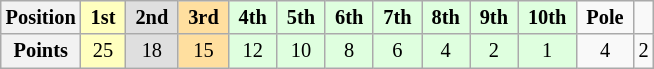<table class="wikitable" style="font-size:85%; text-align:center">
<tr>
<th>Position</th>
<td style="background:#ffffbf;"> <strong>1st</strong> </td>
<td style="background:#dfdfdf;"> <strong>2nd</strong> </td>
<td style="background:#ffdf9f;"> <strong>3rd</strong> </td>
<td style="background:#dfffdf;"> <strong>4th</strong> </td>
<td style="background:#dfffdf;"> <strong>5th</strong> </td>
<td style="background:#dfffdf;"> <strong>6th</strong> </td>
<td style="background:#dfffdf;"> <strong>7th</strong> </td>
<td style="background:#dfffdf;"> <strong>8th</strong> </td>
<td style="background:#dfffdf;"> <strong>9th</strong> </td>
<td style="background:#dfffdf;"> <strong>10th</strong> </td>
<td> <strong>Pole</strong> </td>
<td>  </td>
</tr>
<tr>
<th>Points</th>
<td style="background:#ffffbf;">25</td>
<td style="background:#dfdfdf;">18</td>
<td style="background:#ffdf9f;">15</td>
<td style="background:#dfffdf;">12</td>
<td style="background:#dfffdf;">10</td>
<td style="background:#dfffdf;">8</td>
<td style="background:#dfffdf;">6</td>
<td style="background:#dfffdf;">4</td>
<td style="background:#dfffdf;">2</td>
<td style="background:#dfffdf;">1</td>
<td>4</td>
<td>2</td>
</tr>
</table>
